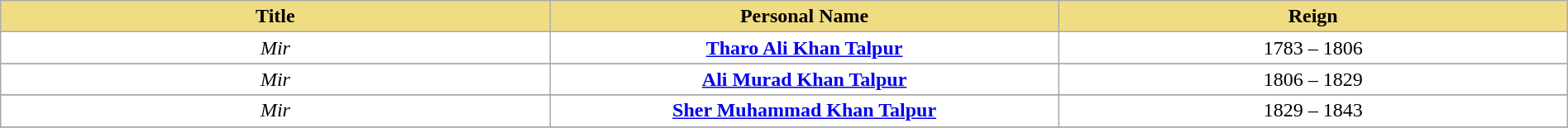<table width=100% Class="wikitable">
<tr>
<th style="background-color:#F0DC82" width=27%>Title</th>
<th style="background-color:#F0DC82" width=25%>Personal Name</th>
<th style="background-color:#F0DC82" width=25%>Reign</th>
</tr>
<tr style="background:white">
<td align="center"><em>Mir</em> <br> <small></small></td>
<td align="center"><strong><a href='#'>Tharo Ali Khan Talpur</a></strong><br> <small> </small></td>
<td align="center">1783 – 1806</td>
</tr>
<tr>
</tr>
<tr style="background:white">
<td align="center"><em>Mir</em> <br> <small></small></td>
<td align="center"><strong><a href='#'>Ali Murad Khan Talpur</a></strong><br> <small> </small></td>
<td align="center">1806 – 1829</td>
</tr>
<tr>
</tr>
<tr style="background:white">
<td align="center"><em>Mir</em> <br> <small></small></td>
<td align="center"><strong><a href='#'>Sher Muhammad Khan Talpur</a></strong><br> <small> </small></td>
<td align="center">1829 – 1843</td>
</tr>
<tr>
</tr>
</table>
